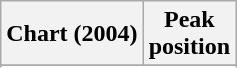<table class="wikitable sortable plainrowheaders" style="text-align:center">
<tr>
<th>Chart (2004)</th>
<th>Peak<br>position</th>
</tr>
<tr>
</tr>
<tr>
</tr>
<tr>
</tr>
<tr>
</tr>
<tr>
</tr>
<tr>
</tr>
<tr>
</tr>
</table>
